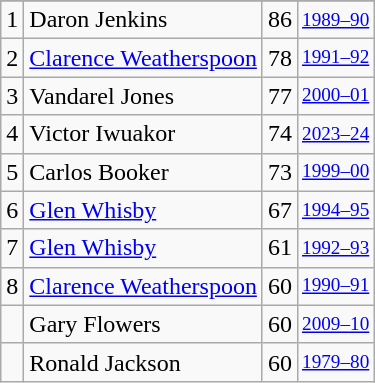<table class="wikitable">
<tr>
</tr>
<tr>
<td>1</td>
<td>Daron Jenkins</td>
<td>86</td>
<td style="font-size:80%;"><a href='#'>1989–90</a></td>
</tr>
<tr>
<td>2</td>
<td><a href='#'>Clarence Weatherspoon</a></td>
<td>78</td>
<td style="font-size:80%;"><a href='#'>1991–92</a></td>
</tr>
<tr>
<td>3</td>
<td>Vandarel Jones</td>
<td>77</td>
<td style="font-size:80%;"><a href='#'>2000–01</a></td>
</tr>
<tr>
<td>4</td>
<td>Victor Iwuakor</td>
<td>74</td>
<td style="font-size:80%;"><a href='#'>2023–24</a></td>
</tr>
<tr>
<td>5</td>
<td>Carlos Booker</td>
<td>73</td>
<td style="font-size:80%;"><a href='#'>1999–00</a></td>
</tr>
<tr>
<td>6</td>
<td><a href='#'>Glen Whisby</a></td>
<td>67</td>
<td style="font-size:80%;"><a href='#'>1994–95</a></td>
</tr>
<tr>
<td>7</td>
<td><a href='#'>Glen Whisby</a></td>
<td>61</td>
<td style="font-size:80%;"><a href='#'>1992–93</a></td>
</tr>
<tr>
<td>8</td>
<td><a href='#'>Clarence Weatherspoon</a></td>
<td>60</td>
<td style="font-size:80%;"><a href='#'>1990–91</a></td>
</tr>
<tr>
<td></td>
<td>Gary Flowers</td>
<td>60</td>
<td style="font-size:80%;"><a href='#'>2009–10</a></td>
</tr>
<tr>
<td></td>
<td>Ronald Jackson</td>
<td>60</td>
<td style="font-size:80%;"><a href='#'>1979–80</a></td>
</tr>
</table>
